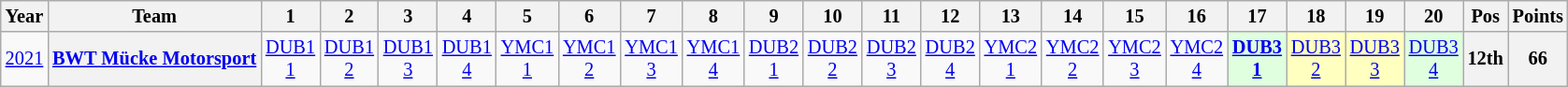<table class="wikitable" style="text-align:center; font-size:85%">
<tr>
<th>Year</th>
<th>Team</th>
<th>1</th>
<th>2</th>
<th>3</th>
<th>4</th>
<th>5</th>
<th>6</th>
<th>7</th>
<th>8</th>
<th>9</th>
<th>10</th>
<th>11</th>
<th>12</th>
<th>13</th>
<th>14</th>
<th>15</th>
<th>16</th>
<th>17</th>
<th>18</th>
<th>19</th>
<th>20</th>
<th>Pos</th>
<th>Points</th>
</tr>
<tr>
<td><a href='#'>2021</a></td>
<th nowrap><a href='#'>BWT Mücke Motorsport</a></th>
<td><a href='#'>DUB1<br>1</a></td>
<td><a href='#'>DUB1<br>2</a></td>
<td><a href='#'>DUB1<br>3</a></td>
<td><a href='#'>DUB1<br>4</a></td>
<td><a href='#'>YMC1<br>1</a></td>
<td><a href='#'>YMC1<br>2</a></td>
<td><a href='#'>YMC1<br>3</a></td>
<td><a href='#'>YMC1<br>4</a></td>
<td><a href='#'>DUB2<br>1</a></td>
<td><a href='#'>DUB2<br>2</a></td>
<td><a href='#'>DUB2<br>3</a></td>
<td><a href='#'>DUB2<br>4</a></td>
<td><a href='#'>YMC2<br>1</a></td>
<td><a href='#'>YMC2<br>2</a></td>
<td><a href='#'>YMC2<br>3</a></td>
<td><a href='#'>YMC2<br>4</a></td>
<td style="background:#dfffdf"><strong><a href='#'>DUB3<br>1</a></strong><br></td>
<td style="background:#ffffbf"><a href='#'>DUB3<br>2</a><br></td>
<td style="background:#ffffbf"><a href='#'>DUB3<br>3</a><br></td>
<td style="background:#dfffdf"><a href='#'>DUB3<br>4</a><br></td>
<th>12th</th>
<th>66</th>
</tr>
</table>
